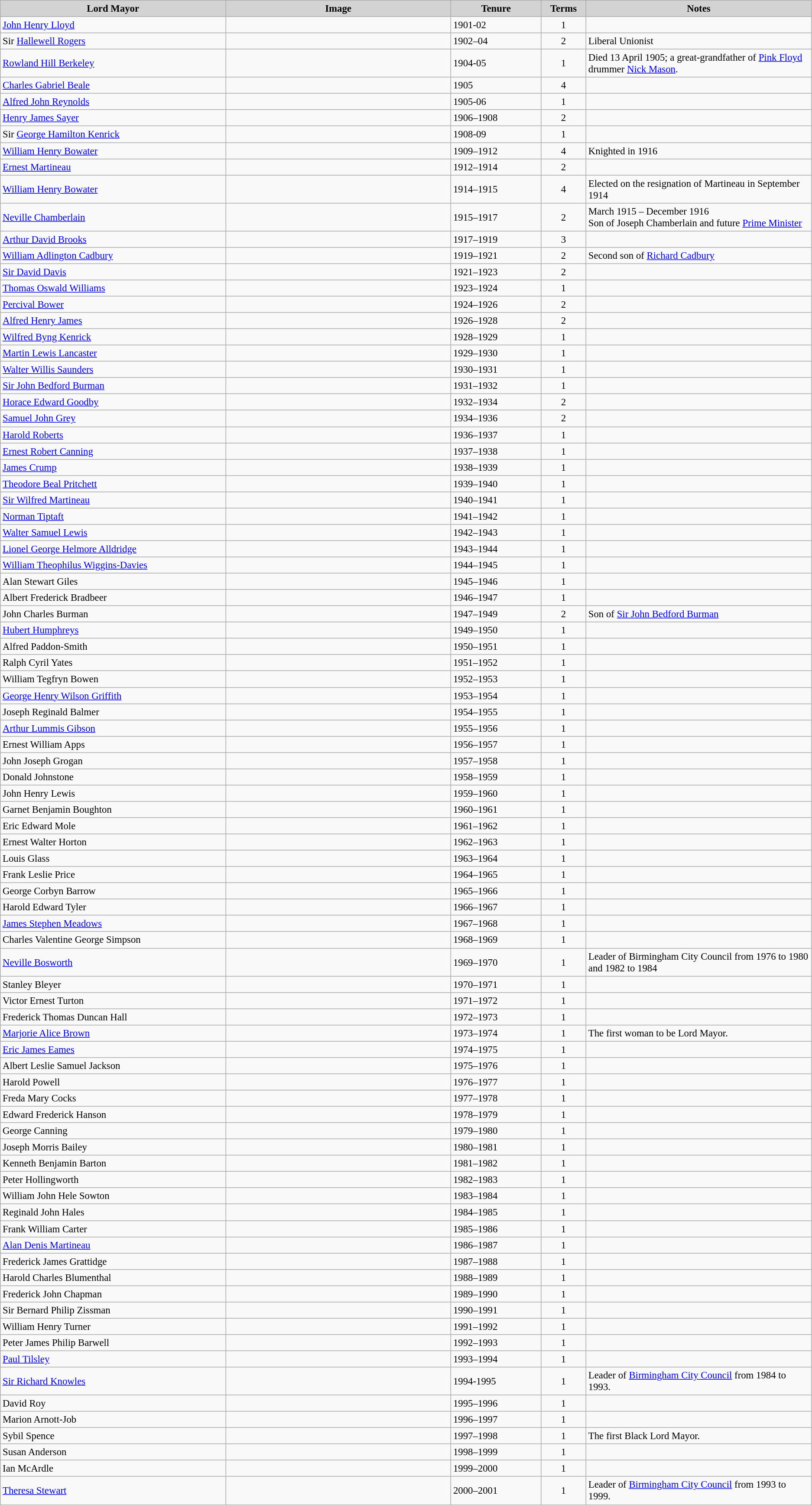<table class="wikitable" style="font-size:95%; ">
<tr>
<th style="background:#d3d3d3; width:25%;">Lord Mayor</th>
<th style="background:#d3d3d3; width:25%;">Image</th>
<th style="background:#d3d3d3; width:10%;">Tenure</th>
<th style="background:#d3d3d3; width:5%;">Terms</th>
<th style="background:#d3d3d3; width:25%;">Notes</th>
</tr>
<tr>
<td><a href='#'>John Henry Lloyd</a></td>
<td></td>
<td>1901-02</td>
<td align=center>1</td>
<td></td>
</tr>
<tr>
<td>Sir <a href='#'>Hallewell Rogers</a></td>
<td></td>
<td>1902–04</td>
<td align=center>2</td>
<td>Liberal Unionist</td>
</tr>
<tr>
<td><a href='#'>Rowland Hill Berkeley</a></td>
<td></td>
<td>1904-05</td>
<td align=center>1</td>
<td>Died 13 April 1905; a great-grandfather of <a href='#'>Pink Floyd</a> drummer <a href='#'>Nick Mason</a>.</td>
</tr>
<tr>
<td><a href='#'>Charles Gabriel Beale</a></td>
<td></td>
<td>1905</td>
<td align=center>4</td>
<td></td>
</tr>
<tr>
<td><a href='#'>Alfred John Reynolds</a></td>
<td></td>
<td>1905-06</td>
<td align=center>1</td>
<td></td>
</tr>
<tr>
<td><a href='#'>Henry James Sayer</a></td>
<td></td>
<td>1906–1908</td>
<td align=center>2</td>
<td></td>
</tr>
<tr>
<td>Sir <a href='#'>George Hamilton Kenrick</a></td>
<td></td>
<td>1908-09</td>
<td align=center>1</td>
<td></td>
</tr>
<tr>
<td><a href='#'>William Henry Bowater</a></td>
<td></td>
<td>1909–1912</td>
<td align=center>4</td>
<td>Knighted in 1916</td>
</tr>
<tr>
<td><a href='#'>Ernest Martineau</a></td>
<td></td>
<td>1912–1914</td>
<td align=center>2</td>
<td></td>
</tr>
<tr>
<td><a href='#'>William Henry Bowater</a></td>
<td></td>
<td>1914–1915</td>
<td align=center>4</td>
<td>Elected on the resignation of Martineau in September 1914</td>
</tr>
<tr>
<td><a href='#'>Neville Chamberlain</a></td>
<td></td>
<td>1915–1917</td>
<td align=center>2</td>
<td>March 1915 – December 1916<br>Son of Joseph Chamberlain and future <a href='#'>Prime Minister</a></td>
</tr>
<tr>
<td><a href='#'>Arthur David Brooks</a></td>
<td></td>
<td>1917–1919</td>
<td align="center">3</td>
<td></td>
</tr>
<tr>
<td><a href='#'>William Adlington Cadbury</a></td>
<td></td>
<td>1919–1921</td>
<td align="center">2</td>
<td>Second son of <a href='#'>Richard Cadbury</a></td>
</tr>
<tr>
<td><a href='#'>Sir David Davis</a></td>
<td></td>
<td>1921–1923</td>
<td align="center">2</td>
<td></td>
</tr>
<tr>
<td><a href='#'>Thomas Oswald Williams</a></td>
<td></td>
<td>1923–1924</td>
<td align="center">1</td>
<td></td>
</tr>
<tr>
<td><a href='#'>Percival Bower</a></td>
<td></td>
<td>1924–1926</td>
<td align="center">2</td>
<td></td>
</tr>
<tr>
<td><a href='#'>Alfred Henry James</a></td>
<td></td>
<td>1926–1928</td>
<td align="center">2</td>
<td></td>
</tr>
<tr>
<td><a href='#'>Wilfred Byng Kenrick</a></td>
<td></td>
<td>1928–1929</td>
<td align="center">1</td>
<td></td>
</tr>
<tr>
<td><a href='#'>Martin Lewis Lancaster</a></td>
<td></td>
<td>1929–1930</td>
<td align="center">1</td>
<td></td>
</tr>
<tr>
<td><a href='#'>Walter Willis Saunders</a></td>
<td></td>
<td>1930–1931</td>
<td align="center">1</td>
<td></td>
</tr>
<tr>
<td><a href='#'>Sir John Bedford Burman</a></td>
<td></td>
<td>1931–1932</td>
<td align="center">1</td>
<td></td>
</tr>
<tr>
<td><a href='#'>Horace Edward Goodby</a></td>
<td></td>
<td>1932–1934</td>
<td align="center">2</td>
<td></td>
</tr>
<tr>
<td><a href='#'>Samuel John Grey</a></td>
<td></td>
<td>1934–1936</td>
<td align="center">2</td>
<td></td>
</tr>
<tr>
<td><a href='#'>Harold Roberts</a></td>
<td></td>
<td>1936–1937</td>
<td align="center">1</td>
<td></td>
</tr>
<tr>
<td><a href='#'>Ernest Robert Canning</a></td>
<td></td>
<td>1937–1938</td>
<td align="center">1</td>
<td></td>
</tr>
<tr>
<td><a href='#'>James Crump</a></td>
<td></td>
<td>1938–1939</td>
<td align="center">1</td>
<td></td>
</tr>
<tr>
<td><a href='#'>Theodore Beal Pritchett</a></td>
<td></td>
<td>1939–1940</td>
<td align="center">1</td>
<td></td>
</tr>
<tr>
<td><a href='#'>Sir Wilfred Martineau</a></td>
<td></td>
<td>1940–1941</td>
<td align="center">1</td>
<td></td>
</tr>
<tr>
<td><a href='#'>Norman Tiptaft</a></td>
<td></td>
<td>1941–1942</td>
<td align="center">1</td>
<td></td>
</tr>
<tr>
<td><a href='#'>Walter Samuel Lewis</a></td>
<td></td>
<td>1942–1943</td>
<td align="center">1</td>
<td></td>
</tr>
<tr>
<td><a href='#'>Lionel George Helmore Alldridge</a></td>
<td></td>
<td>1943–1944</td>
<td align="center">1</td>
<td></td>
</tr>
<tr>
<td><a href='#'>William Theophilus Wiggins-Davies</a></td>
<td></td>
<td>1944–1945</td>
<td align="center">1</td>
<td></td>
</tr>
<tr>
<td>Alan Stewart Giles</td>
<td></td>
<td>1945–1946</td>
<td align="center">1</td>
<td></td>
</tr>
<tr>
<td>Albert Frederick Bradbeer</td>
<td></td>
<td>1946–1947</td>
<td align="center">1</td>
<td></td>
</tr>
<tr>
<td>John Charles Burman</td>
<td></td>
<td>1947–1949</td>
<td align="center">2</td>
<td>Son of <a href='#'>Sir John Bedford Burman</a></td>
</tr>
<tr>
<td><a href='#'>Hubert Humphreys</a></td>
<td></td>
<td>1949–1950</td>
<td align="center">1</td>
<td></td>
</tr>
<tr>
<td>Alfred Paddon-Smith</td>
<td></td>
<td>1950–1951</td>
<td align="center">1</td>
<td></td>
</tr>
<tr>
<td>Ralph Cyril Yates</td>
<td></td>
<td>1951–1952</td>
<td align="center">1</td>
<td></td>
</tr>
<tr>
<td>William Tegfryn Bowen</td>
<td></td>
<td>1952–1953</td>
<td align="center">1</td>
<td></td>
</tr>
<tr>
<td><a href='#'>George Henry Wilson Griffith</a></td>
<td></td>
<td>1953–1954</td>
<td align="center">1</td>
<td></td>
</tr>
<tr>
<td>Joseph Reginald Balmer</td>
<td></td>
<td>1954–1955</td>
<td align="center">1</td>
<td></td>
</tr>
<tr>
<td><a href='#'>Arthur Lummis Gibson</a></td>
<td></td>
<td>1955–1956</td>
<td align="center">1</td>
<td></td>
</tr>
<tr>
<td>Ernest William Apps</td>
<td></td>
<td>1956–1957</td>
<td align="center">1</td>
<td></td>
</tr>
<tr>
<td>John Joseph Grogan</td>
<td></td>
<td>1957–1958</td>
<td align="center">1</td>
<td></td>
</tr>
<tr>
<td>Donald Johnstone</td>
<td></td>
<td>1958–1959</td>
<td align="center">1</td>
<td></td>
</tr>
<tr>
<td>John Henry Lewis</td>
<td></td>
<td>1959–1960</td>
<td align="center">1</td>
<td></td>
</tr>
<tr>
<td>Garnet Benjamin Boughton</td>
<td></td>
<td>1960–1961</td>
<td align="center">1</td>
<td></td>
</tr>
<tr>
<td>Eric Edward Mole</td>
<td></td>
<td>1961–1962</td>
<td align="center">1</td>
<td></td>
</tr>
<tr>
<td>Ernest Walter Horton</td>
<td></td>
<td>1962–1963</td>
<td align="center">1</td>
<td></td>
</tr>
<tr>
<td>Louis Glass</td>
<td></td>
<td>1963–1964</td>
<td align="center">1</td>
<td></td>
</tr>
<tr>
<td>Frank Leslie Price</td>
<td></td>
<td>1964–1965</td>
<td align="center">1</td>
<td></td>
</tr>
<tr>
<td>George Corbyn Barrow</td>
<td></td>
<td>1965–1966</td>
<td align="center">1</td>
<td></td>
</tr>
<tr>
<td>Harold Edward Tyler</td>
<td></td>
<td>1966–1967</td>
<td align="center">1</td>
<td></td>
</tr>
<tr>
<td><a href='#'>James Stephen Meadows</a></td>
<td></td>
<td>1967–1968</td>
<td align="center">1</td>
<td></td>
</tr>
<tr>
<td>Charles Valentine George Simpson</td>
<td></td>
<td>1968–1969</td>
<td align="center">1</td>
<td></td>
</tr>
<tr>
<td><a href='#'>Neville Bosworth</a></td>
<td></td>
<td>1969–1970</td>
<td align="center">1</td>
<td>Leader of Birmingham City Council from 1976 to 1980 and 1982 to 1984</td>
</tr>
<tr>
<td>Stanley Bleyer</td>
<td></td>
<td>1970–1971</td>
<td align="center">1</td>
<td></td>
</tr>
<tr>
<td>Victor Ernest Turton</td>
<td></td>
<td>1971–1972</td>
<td align="center">1</td>
<td></td>
</tr>
<tr>
<td>Frederick Thomas Duncan Hall</td>
<td></td>
<td>1972–1973</td>
<td align="center">1</td>
<td></td>
</tr>
<tr>
<td><a href='#'>Marjorie Alice Brown</a></td>
<td></td>
<td>1973–1974</td>
<td align="center">1</td>
<td>The first woman to be Lord Mayor.</td>
</tr>
<tr>
<td><a href='#'>Eric James Eames</a></td>
<td></td>
<td>1974–1975</td>
<td align="center">1</td>
<td></td>
</tr>
<tr>
<td>Albert Leslie Samuel Jackson</td>
<td></td>
<td>1975–1976</td>
<td align="center">1</td>
<td></td>
</tr>
<tr>
<td>Harold Powell</td>
<td></td>
<td>1976–1977</td>
<td align="center">1</td>
<td></td>
</tr>
<tr>
<td>Freda Mary Cocks</td>
<td></td>
<td>1977–1978</td>
<td align="center">1</td>
<td></td>
</tr>
<tr>
<td>Edward Frederick Hanson</td>
<td></td>
<td>1978–1979</td>
<td align="center">1</td>
<td></td>
</tr>
<tr>
<td>George Canning</td>
<td></td>
<td>1979–1980</td>
<td align="center">1</td>
<td></td>
</tr>
<tr>
<td>Joseph Morris Bailey</td>
<td></td>
<td>1980–1981</td>
<td align="center">1</td>
<td></td>
</tr>
<tr>
<td>Kenneth Benjamin Barton</td>
<td></td>
<td>1981–1982</td>
<td align="center">1</td>
<td></td>
</tr>
<tr>
<td>Peter Hollingworth</td>
<td></td>
<td>1982–1983</td>
<td align="center">1</td>
<td></td>
</tr>
<tr>
<td>William John Hele Sowton</td>
<td></td>
<td>1983–1984</td>
<td align="center">1</td>
<td></td>
</tr>
<tr>
<td>Reginald John Hales</td>
<td></td>
<td>1984–1985</td>
<td align="center">1</td>
<td></td>
</tr>
<tr>
<td>Frank William Carter</td>
<td></td>
<td>1985–1986</td>
<td align="center">1</td>
<td></td>
</tr>
<tr>
<td><a href='#'>Alan Denis Martineau</a></td>
<td></td>
<td>1986–1987</td>
<td align="center">1</td>
<td></td>
</tr>
<tr>
<td>Frederick James Grattidge</td>
<td></td>
<td>1987–1988</td>
<td align="center">1</td>
<td></td>
</tr>
<tr>
<td>Harold Charles Blumenthal</td>
<td></td>
<td>1988–1989</td>
<td align="center">1</td>
<td></td>
</tr>
<tr>
<td>Frederick John Chapman</td>
<td></td>
<td>1989–1990</td>
<td align="center">1</td>
<td></td>
</tr>
<tr>
<td>Sir Bernard Philip Zissman </td>
<td></td>
<td>1990–1991</td>
<td align="center">1</td>
<td></td>
</tr>
<tr>
<td>William Henry Turner</td>
<td></td>
<td>1991–1992</td>
<td align="center">1</td>
<td></td>
</tr>
<tr>
<td>Peter James Philip Barwell</td>
<td></td>
<td>1992–1993</td>
<td align="center">1</td>
<td></td>
</tr>
<tr>
<td><a href='#'>Paul Tilsley</a></td>
<td></td>
<td>1993–1994</td>
<td align="center">1</td>
<td></td>
</tr>
<tr>
<td><a href='#'>Sir Richard Knowles</a></td>
<td></td>
<td>1994-1995</td>
<td align="center">1</td>
<td>Leader of <a href='#'>Birmingham City Council</a> from 1984 to 1993.</td>
</tr>
<tr>
<td>David Roy</td>
<td></td>
<td>1995–1996</td>
<td align="center">1</td>
<td></td>
</tr>
<tr>
<td>Marion Arnott-Job</td>
<td></td>
<td>1996–1997</td>
<td align="center">1</td>
<td></td>
</tr>
<tr>
<td>Sybil Spence</td>
<td></td>
<td>1997–1998</td>
<td align="center">1</td>
<td>The first Black Lord Mayor.</td>
</tr>
<tr>
<td>Susan Anderson</td>
<td></td>
<td>1998–1999</td>
<td align="center">1</td>
<td></td>
</tr>
<tr>
<td>Ian McArdle</td>
<td></td>
<td>1999–2000</td>
<td align="center">1</td>
<td></td>
</tr>
<tr>
<td><a href='#'>Theresa Stewart</a></td>
<td></td>
<td>2000–2001</td>
<td align="center">1</td>
<td>Leader of <a href='#'>Birmingham City Council</a> from 1993 to 1999.</td>
</tr>
</table>
